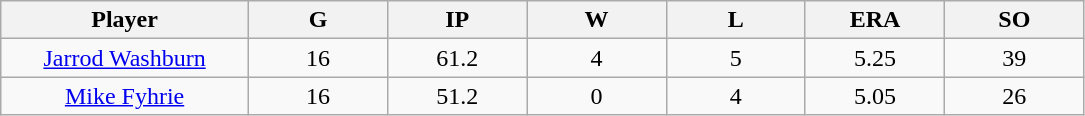<table class="wikitable sortable">
<tr>
<th bgcolor="#DDDDFF" width="16%">Player</th>
<th bgcolor="#DDDDFF" width="9%">G</th>
<th bgcolor="#DDDDFF" width="9%">IP</th>
<th bgcolor="#DDDDFF" width="9%">W</th>
<th bgcolor="#DDDDFF" width="9%">L</th>
<th bgcolor="#DDDDFF" width="9%">ERA</th>
<th bgcolor="#DDDDFF" width="9%">SO</th>
</tr>
<tr align=center>
<td><a href='#'>Jarrod Washburn</a></td>
<td>16</td>
<td>61.2</td>
<td>4</td>
<td>5</td>
<td>5.25</td>
<td>39</td>
</tr>
<tr align=center>
<td><a href='#'>Mike Fyhrie</a></td>
<td>16</td>
<td>51.2</td>
<td>0</td>
<td>4</td>
<td>5.05</td>
<td>26</td>
</tr>
</table>
